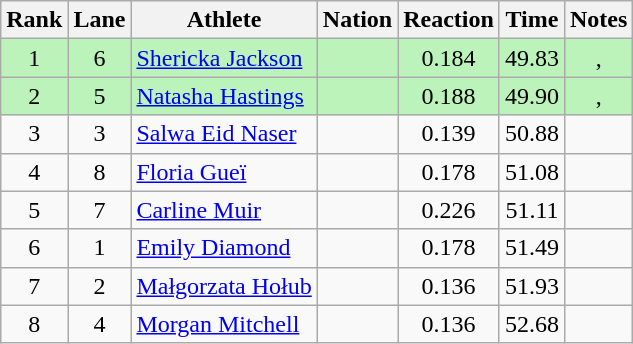<table class="wikitable sortable" style="text-align:center">
<tr>
<th>Rank</th>
<th>Lane</th>
<th>Athlete</th>
<th>Nation</th>
<th>Reaction</th>
<th>Time</th>
<th>Notes</th>
</tr>
<tr bgcolor=#bbf3bb>
<td>1</td>
<td>6</td>
<td align=left><a href='#'>Shericka Jackson</a></td>
<td align=left></td>
<td>0.184</td>
<td>49.83</td>
<td>, </td>
</tr>
<tr bgcolor=#bbf3bb>
<td>2</td>
<td>5</td>
<td align=left><a href='#'>Natasha Hastings</a></td>
<td align=left></td>
<td>0.188</td>
<td>49.90</td>
<td>, </td>
</tr>
<tr>
<td>3</td>
<td>3</td>
<td align=left><a href='#'>Salwa Eid Naser</a></td>
<td align=left></td>
<td>0.139</td>
<td>50.88</td>
<td></td>
</tr>
<tr>
<td>4</td>
<td>8</td>
<td align=left><a href='#'>Floria Gueï</a></td>
<td align=left></td>
<td>0.178</td>
<td>51.08</td>
<td></td>
</tr>
<tr>
<td>5</td>
<td>7</td>
<td align=left><a href='#'>Carline Muir</a></td>
<td align=left></td>
<td>0.226</td>
<td>51.11</td>
<td></td>
</tr>
<tr>
<td>6</td>
<td>1</td>
<td align=left><a href='#'>Emily Diamond</a></td>
<td align=left></td>
<td>0.178</td>
<td>51.49</td>
<td></td>
</tr>
<tr>
<td>7</td>
<td>2</td>
<td align=left><a href='#'>Małgorzata Hołub</a></td>
<td align=left></td>
<td>0.136</td>
<td>51.93</td>
<td></td>
</tr>
<tr>
<td>8</td>
<td>4</td>
<td align=left><a href='#'>Morgan Mitchell</a></td>
<td align=left></td>
<td>0.136</td>
<td>52.68</td>
<td></td>
</tr>
</table>
